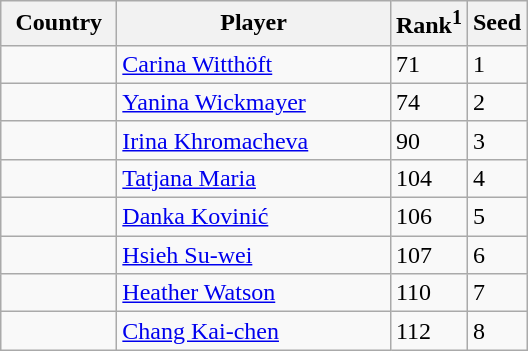<table class="sortable wikitable">
<tr>
<th width="70">Country</th>
<th width="175">Player</th>
<th>Rank<sup>1</sup></th>
<th>Seed</th>
</tr>
<tr>
<td></td>
<td><a href='#'>Carina Witthöft</a></td>
<td>71</td>
<td>1</td>
</tr>
<tr>
<td></td>
<td><a href='#'>Yanina Wickmayer</a></td>
<td>74</td>
<td>2</td>
</tr>
<tr>
<td></td>
<td><a href='#'>Irina Khromacheva</a></td>
<td>90</td>
<td>3</td>
</tr>
<tr>
<td></td>
<td><a href='#'>Tatjana Maria</a></td>
<td>104</td>
<td>4</td>
</tr>
<tr>
<td></td>
<td><a href='#'>Danka Kovinić</a></td>
<td>106</td>
<td>5</td>
</tr>
<tr>
<td></td>
<td><a href='#'>Hsieh Su-wei</a></td>
<td>107</td>
<td>6</td>
</tr>
<tr>
<td></td>
<td><a href='#'>Heather Watson</a></td>
<td>110</td>
<td>7</td>
</tr>
<tr>
<td></td>
<td><a href='#'>Chang Kai-chen</a></td>
<td>112</td>
<td>8</td>
</tr>
</table>
